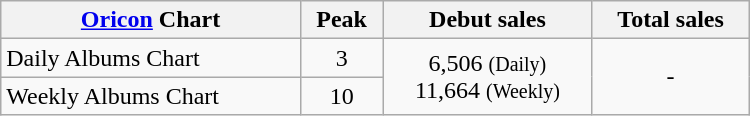<table class="wikitable" style="width:500px;">
<tr>
<th style="text-align:center;"><a href='#'>Oricon</a> Chart</th>
<th style="text-align:center;">Peak</th>
<th style="text-align:center;">Debut sales</th>
<th style="text-align:center;">Total sales</th>
</tr>
<tr>
<td align="left">Daily Albums Chart</td>
<td style="text-align:center;">3</td>
<td style="text-align:center;" rowspan="4">6,506 <small>(Daily)</small> <br> 11,664 <small>(Weekly)</small></td>
<td style="text-align:center;" rowspan="4">-</td>
</tr>
<tr>
<td align="left">Weekly Albums Chart</td>
<td style="text-align:center;">10</td>
</tr>
</table>
